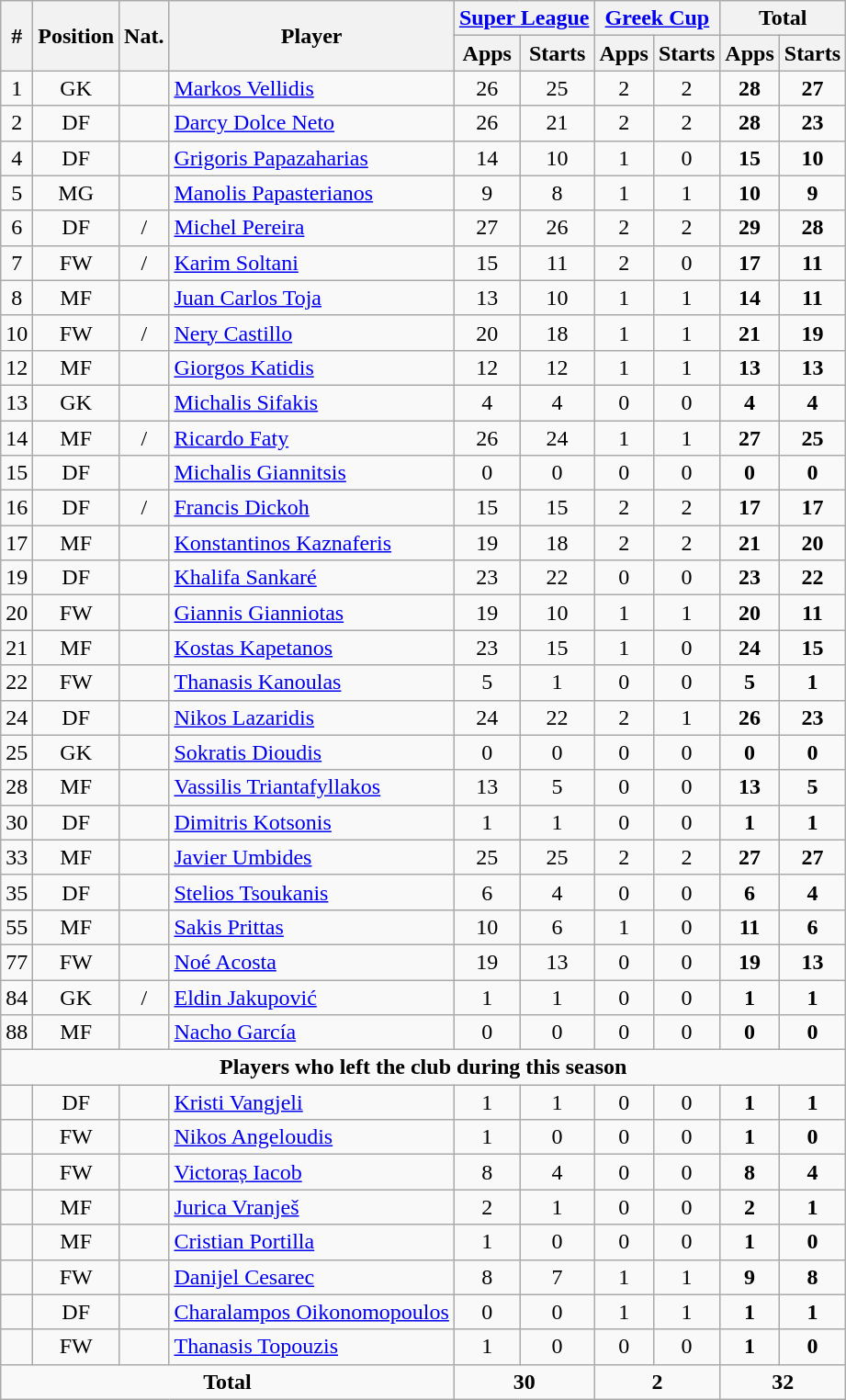<table class="wikitable sortable" style="text-align:center">
<tr>
<th rowspan="2">#</th>
<th rowspan="2">Position</th>
<th rowspan="2">Nat.</th>
<th rowspan="2">Player</th>
<th colspan="2"><a href='#'>Super League</a></th>
<th colspan="2"><a href='#'>Greek Cup</a></th>
<th colspan="2">Total</th>
</tr>
<tr>
<th>Apps</th>
<th>Starts</th>
<th>Apps</th>
<th>Starts</th>
<th>Apps</th>
<th>Starts</th>
</tr>
<tr>
<td>1</td>
<td>GK</td>
<td></td>
<td align=left><a href='#'>Markos Vellidis</a></td>
<td>26</td>
<td>25</td>
<td>2</td>
<td>2</td>
<td><strong>28</strong></td>
<td><strong>27</strong></td>
</tr>
<tr>
<td>2</td>
<td>DF</td>
<td></td>
<td align=left><a href='#'>Darcy Dolce Neto</a></td>
<td>26</td>
<td>21</td>
<td>2</td>
<td>2</td>
<td><strong>28</strong></td>
<td><strong>23</strong></td>
</tr>
<tr>
<td>4</td>
<td>DF</td>
<td></td>
<td align=left><a href='#'>Grigoris Papazaharias</a></td>
<td>14</td>
<td>10</td>
<td>1</td>
<td>0</td>
<td><strong>15</strong></td>
<td><strong>10</strong></td>
</tr>
<tr>
<td>5</td>
<td>MG</td>
<td></td>
<td align=left><a href='#'>Manolis Papasterianos</a></td>
<td>9</td>
<td>8</td>
<td>1</td>
<td>1</td>
<td><strong>10</strong></td>
<td><strong>9</strong></td>
</tr>
<tr>
<td>6</td>
<td>DF</td>
<td> / </td>
<td align=left><a href='#'>Michel Pereira</a></td>
<td>27</td>
<td>26</td>
<td>2</td>
<td>2</td>
<td><strong>29</strong></td>
<td><strong>28</strong></td>
</tr>
<tr>
<td>7</td>
<td>FW</td>
<td> / </td>
<td align=left><a href='#'>Karim Soltani</a></td>
<td>15</td>
<td>11</td>
<td>2</td>
<td>0</td>
<td><strong>17</strong></td>
<td><strong>11</strong></td>
</tr>
<tr>
<td>8</td>
<td>MF</td>
<td></td>
<td align=left><a href='#'>Juan Carlos Toja</a></td>
<td>13</td>
<td>10</td>
<td>1</td>
<td>1</td>
<td><strong>14</strong></td>
<td><strong>11</strong></td>
</tr>
<tr>
<td>10</td>
<td>FW</td>
<td> / </td>
<td align=left><a href='#'>Nery Castillo</a></td>
<td>20</td>
<td>18</td>
<td>1</td>
<td>1</td>
<td><strong>21</strong></td>
<td><strong>19</strong></td>
</tr>
<tr>
<td>12</td>
<td>MF</td>
<td></td>
<td align=left><a href='#'>Giorgos Katidis</a></td>
<td>12</td>
<td>12</td>
<td>1</td>
<td>1</td>
<td><strong>13</strong></td>
<td><strong>13</strong></td>
</tr>
<tr>
<td>13</td>
<td>GK</td>
<td></td>
<td align=left><a href='#'>Michalis Sifakis</a></td>
<td>4</td>
<td>4</td>
<td>0</td>
<td>0</td>
<td><strong>4</strong></td>
<td><strong>4</strong></td>
</tr>
<tr>
<td>14</td>
<td>MF</td>
<td> / </td>
<td align=left><a href='#'>Ricardo Faty</a></td>
<td>26</td>
<td>24</td>
<td>1</td>
<td>1</td>
<td><strong>27</strong></td>
<td><strong>25</strong></td>
</tr>
<tr>
<td>15</td>
<td>DF</td>
<td></td>
<td align=left><a href='#'>Michalis Giannitsis</a></td>
<td>0</td>
<td>0</td>
<td>0</td>
<td>0</td>
<td><strong>0</strong></td>
<td><strong>0</strong></td>
</tr>
<tr>
<td>16</td>
<td>DF</td>
<td> / </td>
<td align=left><a href='#'>Francis Dickoh</a></td>
<td>15</td>
<td>15</td>
<td>2</td>
<td>2</td>
<td><strong>17</strong></td>
<td><strong>17</strong></td>
</tr>
<tr>
<td>17</td>
<td>MF</td>
<td></td>
<td align=left><a href='#'>Konstantinos Kaznaferis</a></td>
<td>19</td>
<td>18</td>
<td>2</td>
<td>2</td>
<td><strong>21</strong></td>
<td><strong>20</strong></td>
</tr>
<tr>
<td>19</td>
<td>DF</td>
<td></td>
<td align=left><a href='#'>Khalifa Sankaré</a></td>
<td>23</td>
<td>22</td>
<td>0</td>
<td>0</td>
<td><strong>23</strong></td>
<td><strong>22</strong></td>
</tr>
<tr>
<td>20</td>
<td>FW</td>
<td></td>
<td align=left><a href='#'>Giannis Gianniotas</a></td>
<td>19</td>
<td>10</td>
<td>1</td>
<td>1</td>
<td><strong>20</strong></td>
<td><strong>11</strong></td>
</tr>
<tr>
<td>21</td>
<td>MF</td>
<td></td>
<td align=left><a href='#'>Kostas Kapetanos</a></td>
<td>23</td>
<td>15</td>
<td>1</td>
<td>0</td>
<td><strong>24</strong></td>
<td><strong>15</strong></td>
</tr>
<tr>
<td>22</td>
<td>FW</td>
<td></td>
<td align=left><a href='#'>Thanasis Kanoulas</a></td>
<td>5</td>
<td>1</td>
<td>0</td>
<td>0</td>
<td><strong>5</strong></td>
<td><strong>1</strong></td>
</tr>
<tr>
<td>24</td>
<td>DF</td>
<td></td>
<td align=left><a href='#'>Nikos Lazaridis</a></td>
<td>24</td>
<td>22</td>
<td>2</td>
<td>1</td>
<td><strong>26</strong></td>
<td><strong>23</strong></td>
</tr>
<tr>
<td>25</td>
<td>GK</td>
<td></td>
<td align=left><a href='#'>Sokratis Dioudis</a></td>
<td>0</td>
<td>0</td>
<td>0</td>
<td>0</td>
<td><strong>0</strong></td>
<td><strong>0</strong></td>
</tr>
<tr>
<td>28</td>
<td>MF</td>
<td></td>
<td align=left><a href='#'>Vassilis Triantafyllakos</a></td>
<td>13</td>
<td>5</td>
<td>0</td>
<td>0</td>
<td><strong>13</strong></td>
<td><strong>5</strong></td>
</tr>
<tr>
<td>30</td>
<td>DF</td>
<td></td>
<td align=left><a href='#'>Dimitris Kotsonis</a></td>
<td>1</td>
<td>1</td>
<td>0</td>
<td>0</td>
<td><strong>1</strong></td>
<td><strong>1</strong></td>
</tr>
<tr>
<td>33</td>
<td>MF</td>
<td></td>
<td align=left><a href='#'>Javier Umbides</a></td>
<td>25</td>
<td>25</td>
<td>2</td>
<td>2</td>
<td><strong>27</strong></td>
<td><strong>27</strong></td>
</tr>
<tr>
<td>35</td>
<td>DF</td>
<td></td>
<td align=left><a href='#'>Stelios Tsoukanis</a></td>
<td>6</td>
<td>4</td>
<td>0</td>
<td>0</td>
<td><strong>6</strong></td>
<td><strong>4</strong></td>
</tr>
<tr>
<td>55</td>
<td>MF</td>
<td></td>
<td align=left><a href='#'>Sakis Prittas</a></td>
<td>10</td>
<td>6</td>
<td>1</td>
<td>0</td>
<td><strong>11</strong></td>
<td><strong>6</strong></td>
</tr>
<tr>
<td>77</td>
<td>FW</td>
<td></td>
<td align=left><a href='#'>Noé Acosta</a></td>
<td>19</td>
<td>13</td>
<td>0</td>
<td>0</td>
<td><strong>19</strong></td>
<td><strong>13</strong></td>
</tr>
<tr>
<td>84</td>
<td>GK</td>
<td> / </td>
<td align=left><a href='#'>Eldin Jakupović</a></td>
<td>1</td>
<td>1</td>
<td>0</td>
<td>0</td>
<td><strong>1</strong></td>
<td><strong>1</strong></td>
</tr>
<tr>
<td>88</td>
<td>MF</td>
<td></td>
<td align=left><a href='#'>Nacho García</a></td>
<td>0</td>
<td>0</td>
<td>0</td>
<td>0</td>
<td><strong>0</strong></td>
<td><strong>0</strong></td>
</tr>
<tr>
<td colspan="13"><strong>Players who left the club during this season</strong></td>
</tr>
<tr>
<td></td>
<td>DF</td>
<td></td>
<td align=left><a href='#'>Kristi Vangjeli</a></td>
<td>1</td>
<td>1</td>
<td>0</td>
<td>0</td>
<td><strong>1</strong></td>
<td><strong>1</strong></td>
</tr>
<tr>
<td></td>
<td>FW</td>
<td></td>
<td align=left><a href='#'>Nikos Angeloudis</a></td>
<td>1</td>
<td>0</td>
<td>0</td>
<td>0</td>
<td><strong>1</strong></td>
<td><strong>0</strong></td>
</tr>
<tr>
<td></td>
<td>FW</td>
<td></td>
<td align=left><a href='#'>Victoraș Iacob</a></td>
<td>8</td>
<td>4</td>
<td>0</td>
<td>0</td>
<td><strong>8</strong></td>
<td><strong>4</strong></td>
</tr>
<tr>
<td></td>
<td>MF</td>
<td></td>
<td align=left><a href='#'>Jurica Vranješ</a></td>
<td>2</td>
<td>1</td>
<td>0</td>
<td>0</td>
<td><strong>2</strong></td>
<td><strong>1</strong></td>
</tr>
<tr>
<td></td>
<td>MF</td>
<td></td>
<td align=left><a href='#'>Cristian Portilla</a></td>
<td>1</td>
<td>0</td>
<td>0</td>
<td>0</td>
<td><strong>1</strong></td>
<td><strong>0</strong></td>
</tr>
<tr>
<td></td>
<td>FW</td>
<td></td>
<td align=left><a href='#'>Danijel Cesarec</a></td>
<td>8</td>
<td>7</td>
<td>1</td>
<td>1</td>
<td><strong>9</strong></td>
<td><strong>8</strong></td>
</tr>
<tr>
<td></td>
<td>DF</td>
<td></td>
<td align=left><a href='#'>Charalampos Oikonomopoulos</a></td>
<td>0</td>
<td>0</td>
<td>1</td>
<td>1</td>
<td><strong>1</strong></td>
<td><strong>1</strong></td>
</tr>
<tr>
<td></td>
<td>FW</td>
<td></td>
<td align=left><a href='#'>Thanasis Topouzis</a></td>
<td>1</td>
<td>0</td>
<td>0</td>
<td>0</td>
<td><strong>1</strong></td>
<td><strong>0</strong></td>
</tr>
<tr class="sortbottom">
<td colspan=4><strong>Total</strong></td>
<td colspan=2><strong>30</strong></td>
<td colspan=2><strong>2</strong></td>
<td colspan=2><strong>32</strong></td>
</tr>
</table>
